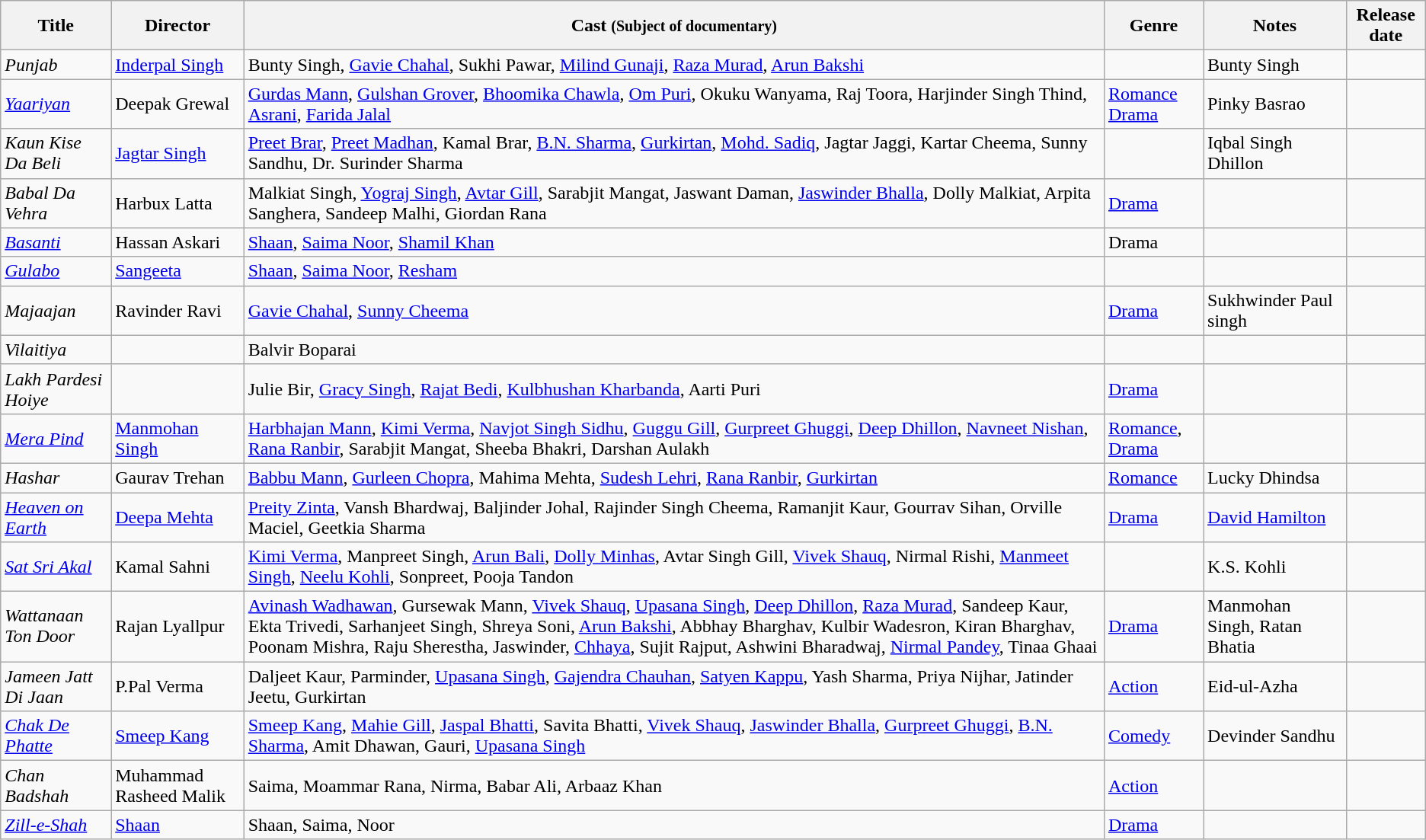<table class="wikitable sortable">
<tr>
<th>Title</th>
<th>Director</th>
<th>Cast <small>(Subject of documentary)</small></th>
<th>Genre</th>
<th>Notes</th>
<th>Release date</th>
</tr>
<tr>
<td><span></span> <em>Punjab</em></td>
<td><a href='#'>Inderpal Singh</a></td>
<td>Bunty Singh, <a href='#'>Gavie Chahal</a>, Sukhi Pawar, <a href='#'>Milind Gunaji</a>, <a href='#'>Raza Murad</a>, <a href='#'>Arun Bakshi</a></td>
<td></td>
<td>Bunty Singh</td>
<td></td>
</tr>
<tr>
<td><em><a href='#'>Yaariyan</a></em></td>
<td>Deepak Grewal</td>
<td><a href='#'>Gurdas Mann</a>, <a href='#'>Gulshan Grover</a>, <a href='#'>Bhoomika Chawla</a>, <a href='#'>Om Puri</a>, Okuku Wanyama, Raj Toora, Harjinder Singh Thind, <a href='#'>Asrani</a>, <a href='#'>Farida Jalal</a></td>
<td><a href='#'>Romance</a> <a href='#'>Drama</a></td>
<td>Pinky Basrao</td>
<td></td>
</tr>
<tr>
<td><em>Kaun Kise Da Beli</em></td>
<td><a href='#'>Jagtar Singh</a></td>
<td><a href='#'>Preet Brar</a>, <a href='#'>Preet Madhan</a>, Kamal Brar, <a href='#'>B.N. Sharma</a>, <a href='#'>Gurkirtan</a>, <a href='#'>Mohd. Sadiq</a>, Jagtar Jaggi, Kartar Cheema, Sunny Sandhu, Dr. Surinder Sharma</td>
<td></td>
<td>Iqbal Singh Dhillon</td>
<td></td>
</tr>
<tr>
<td><em>Babal Da Vehra</em></td>
<td>Harbux Latta</td>
<td>Malkiat Singh, <a href='#'>Yograj Singh</a>, <a href='#'>Avtar Gill</a>, Sarabjit Mangat, Jaswant Daman, <a href='#'>Jaswinder Bhalla</a>, Dolly Malkiat, Arpita Sanghera, Sandeep Malhi, Giordan Rana</td>
<td><a href='#'>Drama</a></td>
<td></td>
<td></td>
</tr>
<tr>
<td><em><a href='#'>Basanti</a></em></td>
<td>Hassan Askari</td>
<td><a href='#'>Shaan</a>, <a href='#'>Saima Noor</a>, <a href='#'>Shamil Khan</a></td>
<td>Drama</td>
<td></td>
<td></td>
</tr>
<tr>
<td><em><a href='#'>Gulabo</a></em></td>
<td><a href='#'>Sangeeta</a></td>
<td><a href='#'>Shaan</a>, <a href='#'>Saima Noor</a>, <a href='#'>Resham</a></td>
<td></td>
<td></td>
<td></td>
</tr>
<tr>
<td><em>Majaajan</em></td>
<td>Ravinder Ravi</td>
<td><a href='#'>Gavie Chahal</a>, <a href='#'>Sunny Cheema</a></td>
<td><a href='#'>Drama</a></td>
<td>Sukhwinder Paul singh</td>
<td></td>
</tr>
<tr>
<td><em>Vilaitiya</em></td>
<td></td>
<td>Balvir Boparai</td>
<td></td>
<td></td>
<td></td>
</tr>
<tr>
<td><em>Lakh Pardesi Hoiye</em></td>
<td></td>
<td>Julie Bir, <a href='#'>Gracy Singh</a>, <a href='#'>Rajat Bedi</a>, <a href='#'>Kulbhushan Kharbanda</a>, Aarti Puri</td>
<td><a href='#'>Drama</a></td>
<td></td>
<td></td>
</tr>
<tr>
<td><em><a href='#'>Mera Pind</a></em></td>
<td><a href='#'>Manmohan Singh</a></td>
<td><a href='#'>Harbhajan Mann</a>, <a href='#'>Kimi Verma</a>, <a href='#'>Navjot Singh Sidhu</a>, <a href='#'>Guggu Gill</a>, <a href='#'>Gurpreet Ghuggi</a>, <a href='#'>Deep Dhillon</a>, <a href='#'>Navneet Nishan</a>, <a href='#'>Rana Ranbir</a>, Sarabjit Mangat, Sheeba Bhakri, Darshan Aulakh</td>
<td><a href='#'>Romance</a>, <a href='#'>Drama</a></td>
<td></td>
<td></td>
</tr>
<tr>
<td><em>Hashar</em></td>
<td>Gaurav Trehan</td>
<td><a href='#'>Babbu Mann</a>, <a href='#'>Gurleen Chopra</a>, Mahima Mehta, <a href='#'>Sudesh Lehri</a>, <a href='#'>Rana Ranbir</a>, <a href='#'>Gurkirtan</a></td>
<td><a href='#'>Romance</a></td>
<td>Lucky Dhindsa</td>
<td></td>
</tr>
<tr>
<td><em><a href='#'>Heaven on Earth</a></em></td>
<td><a href='#'>Deepa Mehta</a></td>
<td><a href='#'>Preity Zinta</a>, Vansh Bhardwaj, Baljinder Johal, Rajinder Singh Cheema, Ramanjit Kaur, Gourrav Sihan, Orville Maciel, Geetkia Sharma</td>
<td><a href='#'>Drama</a></td>
<td><a href='#'>David Hamilton</a></td>
<td></td>
</tr>
<tr>
<td><em><a href='#'>Sat Sri Akal</a></em></td>
<td>Kamal Sahni</td>
<td><a href='#'>Kimi Verma</a>, Manpreet Singh, <a href='#'>Arun Bali</a>, <a href='#'>Dolly Minhas</a>, Avtar Singh Gill, <a href='#'>Vivek Shauq</a>, Nirmal Rishi, <a href='#'>Manmeet Singh</a>, <a href='#'>Neelu Kohli</a>, Sonpreet, Pooja Tandon</td>
<td></td>
<td>K.S. Kohli</td>
<td></td>
</tr>
<tr>
<td><em>Wattanaan Ton Door</em></td>
<td>Rajan Lyallpur</td>
<td><a href='#'>Avinash Wadhawan</a>, Gursewak Mann, <a href='#'>Vivek Shauq</a>, <a href='#'>Upasana Singh</a>, <a href='#'>Deep Dhillon</a>, <a href='#'>Raza Murad</a>, Sandeep Kaur, Ekta Trivedi, Sarhanjeet Singh, Shreya Soni, <a href='#'>Arun Bakshi</a>, Abbhay Bharghav, Kulbir Wadesron, Kiran Bharghav, Poonam Mishra, Raju Sherestha, Jaswinder, <a href='#'>Chhaya</a>, Sujit Rajput, Ashwini Bharadwaj, <a href='#'>Nirmal Pandey</a>, Tinaa Ghaai</td>
<td><a href='#'>Drama</a></td>
<td>Manmohan Singh, Ratan Bhatia</td>
<td></td>
</tr>
<tr>
<td><em>Jameen Jatt Di Jaan</em></td>
<td>P.Pal Verma</td>
<td>Daljeet Kaur, Parminder, <a href='#'>Upasana Singh</a>, <a href='#'>Gajendra Chauhan</a>, <a href='#'>Satyen Kappu</a>, Yash Sharma, Priya Nijhar, Jatinder Jeetu, Gurkirtan</td>
<td><a href='#'>Action</a></td>
<td>Eid-ul-Azha</td>
<td></td>
</tr>
<tr>
<td><em><a href='#'>Chak De Phatte</a></em></td>
<td><a href='#'>Smeep Kang</a></td>
<td><a href='#'>Smeep Kang</a>, <a href='#'>Mahie Gill</a>, <a href='#'>Jaspal Bhatti</a>, Savita Bhatti, <a href='#'>Vivek Shauq</a>, <a href='#'>Jaswinder Bhalla</a>, <a href='#'>Gurpreet Ghuggi</a>, <a href='#'>B.N. Sharma</a>, Amit Dhawan, Gauri, <a href='#'>Upasana Singh</a></td>
<td><a href='#'>Comedy</a></td>
<td>Devinder Sandhu</td>
<td></td>
</tr>
<tr>
<td><em>Chan Badshah</em></td>
<td>Muhammad Rasheed Malik</td>
<td>Saima, Moammar Rana, Nirma, Babar Ali, Arbaaz Khan</td>
<td><a href='#'>Action</a></td>
<td></td>
<td></td>
</tr>
<tr>
<td><em><a href='#'>Zill-e-Shah</a></em></td>
<td><a href='#'>Shaan</a></td>
<td>Shaan, Saima, Noor</td>
<td><a href='#'>Drama</a></td>
<td></td>
<td></td>
</tr>
</table>
